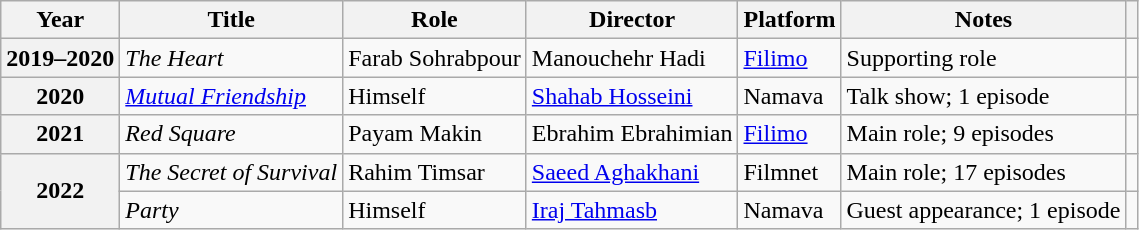<table class="wikitable plainrowheaders sortable" style="font-size:100%">
<tr>
<th scope="col">Year</th>
<th scope="col">Title</th>
<th scope="col">Role</th>
<th scope="col">Director</th>
<th scope="col">Platform</th>
<th>Notes</th>
<th class="unsortable" scope="col"></th>
</tr>
<tr>
<th scope="row">2019–2020</th>
<td><em>The Heart</em></td>
<td>Farab Sohrabpour</td>
<td>Manouchehr Hadi</td>
<td><a href='#'>Filimo</a></td>
<td>Supporting role</td>
<td></td>
</tr>
<tr>
<th scope="row">2020</th>
<td><em><a href='#'>Mutual Friendship</a></em></td>
<td>Himself</td>
<td><a href='#'>Shahab Hosseini</a></td>
<td>Namava</td>
<td>Talk show; 1 episode</td>
<td></td>
</tr>
<tr>
<th scope="row">2021</th>
<td><em>Red Square</em></td>
<td>Payam Makin</td>
<td>Ebrahim Ebrahimian</td>
<td><a href='#'>Filimo</a></td>
<td>Main role; 9 episodes</td>
<td></td>
</tr>
<tr>
<th rowspan="2" scope="row">2022</th>
<td><em>The Secret of Survival</em></td>
<td>Rahim Timsar</td>
<td><a href='#'>Saeed Aghakhani</a></td>
<td>Filmnet</td>
<td>Main role; 17 episodes</td>
<td></td>
</tr>
<tr>
<td><em>Party</em></td>
<td>Himself</td>
<td><a href='#'>Iraj Tahmasb</a></td>
<td>Namava</td>
<td>Guest appearance; 1 episode</td>
<td></td>
</tr>
</table>
